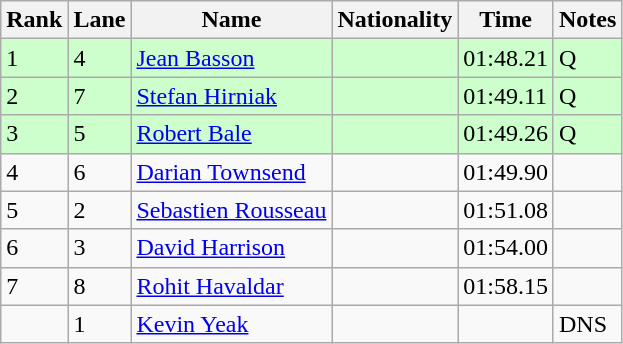<table class="wikitable">
<tr>
<th>Rank</th>
<th>Lane</th>
<th>Name</th>
<th>Nationality</th>
<th>Time</th>
<th>Notes</th>
</tr>
<tr bgcolor=ccffcc>
<td>1</td>
<td>4</td>
<td><a href='#'>Jean Basson</a></td>
<td></td>
<td>01:48.21</td>
<td>Q</td>
</tr>
<tr bgcolor=ccffcc>
<td>2</td>
<td>7</td>
<td><a href='#'>Stefan Hirniak</a></td>
<td></td>
<td>01:49.11</td>
<td>Q</td>
</tr>
<tr bgcolor=ccffcc>
<td>3</td>
<td>5</td>
<td><a href='#'>Robert Bale</a></td>
<td></td>
<td>01:49.26</td>
<td>Q</td>
</tr>
<tr>
<td>4</td>
<td>6</td>
<td><a href='#'>Darian Townsend</a></td>
<td></td>
<td>01:49.90</td>
<td></td>
</tr>
<tr>
<td>5</td>
<td>2</td>
<td><a href='#'>Sebastien Rousseau</a></td>
<td></td>
<td>01:51.08</td>
<td></td>
</tr>
<tr>
<td>6</td>
<td>3</td>
<td><a href='#'>David Harrison</a></td>
<td></td>
<td>01:54.00</td>
<td></td>
</tr>
<tr>
<td>7</td>
<td>8</td>
<td><a href='#'>Rohit Havaldar</a></td>
<td></td>
<td>01:58.15</td>
<td></td>
</tr>
<tr>
<td></td>
<td>1</td>
<td><a href='#'>Kevin Yeak</a></td>
<td></td>
<td></td>
<td>DNS</td>
</tr>
</table>
